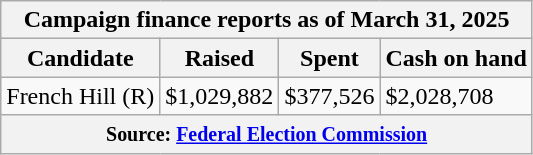<table class="wikitable sortable">
<tr>
<th colspan=4>Campaign finance reports as of March 31, 2025</th>
</tr>
<tr style="text-align:center;">
<th>Candidate</th>
<th>Raised</th>
<th>Spent</th>
<th>Cash on hand</th>
</tr>
<tr>
<td>French Hill (R)</td>
<td>$1,029,882</td>
<td>$377,526</td>
<td>$2,028,708</td>
</tr>
<tr>
<th colspan="4"><small>Source: <a href='#'>Federal Election Commission</a></small></th>
</tr>
</table>
